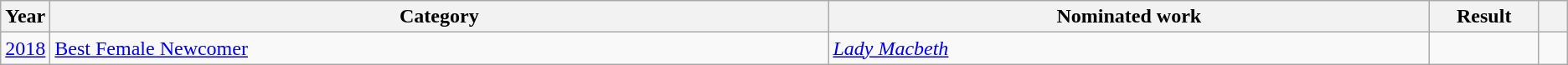<table class="wikitable sortable">
<tr>
<th scope="col" style="width:1em;">Year</th>
<th scope="col" style="width:39em;">Category</th>
<th scope="col" style="width:30em;">Nominated work</th>
<th scope="col" style="width:5em;">Result</th>
<th scope="col" style="width:1em;"class="unsortable"></th>
</tr>
<tr>
<td><a href='#'>2018</a></td>
<td><a href='#'>Best Female Newcomer</a></td>
<td><em><a href='#'>Lady Macbeth</a></em></td>
<td></td>
<td align="center"></td>
</tr>
</table>
